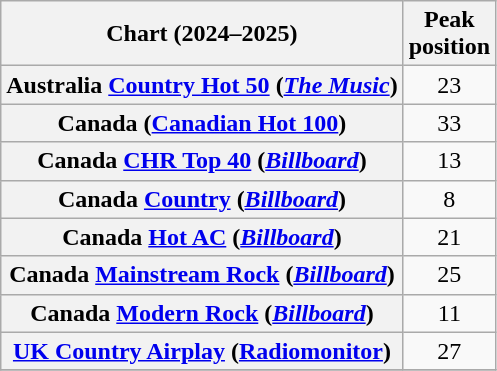<table class="wikitable sortable plainrowheaders" style="text-align:center;">
<tr>
<th scope="col">Chart (2024–2025)</th>
<th scope="col">Peak<br>position</th>
</tr>
<tr>
<th scope="row">Australia <a href='#'>Country Hot 50</a> (<em><a href='#'>The Music</a></em>)</th>
<td>23</td>
</tr>
<tr>
<th scope="row">Canada (<a href='#'>Canadian Hot 100</a>)</th>
<td>33</td>
</tr>
<tr>
<th scope="row">Canada <a href='#'>CHR Top 40</a> (<em><a href='#'>Billboard</a></em>)</th>
<td>13</td>
</tr>
<tr>
<th scope="row">Canada <a href='#'>Country</a> (<em><a href='#'>Billboard</a></em>)</th>
<td>8</td>
</tr>
<tr>
<th scope="row">Canada <a href='#'>Hot AC</a> (<em><a href='#'>Billboard</a></em>)</th>
<td>21</td>
</tr>
<tr>
<th scope="row">Canada <a href='#'>Mainstream Rock</a> (<em><a href='#'>Billboard</a></em>)</th>
<td>25</td>
</tr>
<tr>
<th scope="row">Canada <a href='#'>Modern Rock</a> (<em><a href='#'>Billboard</a></em>)</th>
<td>11</td>
</tr>
<tr>
<th scope="row"><a href='#'>UK Country Airplay</a> (<a href='#'>Radiomonitor</a>)</th>
<td>27</td>
</tr>
<tr>
</tr>
</table>
